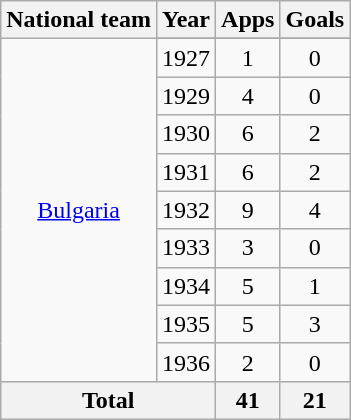<table class=wikitable style=text-align:center>
<tr>
<th>National team</th>
<th>Year</th>
<th>Apps</th>
<th>Goals</th>
</tr>
<tr>
<td rowspan=10><a href='#'>Bulgaria</a></td>
</tr>
<tr>
<td>1927</td>
<td>1</td>
<td>0</td>
</tr>
<tr>
<td>1929</td>
<td>4</td>
<td>0</td>
</tr>
<tr>
<td>1930</td>
<td>6</td>
<td>2</td>
</tr>
<tr>
<td>1931</td>
<td>6</td>
<td>2</td>
</tr>
<tr>
<td>1932</td>
<td>9</td>
<td>4</td>
</tr>
<tr>
<td>1933</td>
<td>3</td>
<td>0</td>
</tr>
<tr>
<td>1934</td>
<td>5</td>
<td>1</td>
</tr>
<tr>
<td>1935</td>
<td>5</td>
<td>3</td>
</tr>
<tr>
<td>1936</td>
<td>2</td>
<td>0</td>
</tr>
<tr>
<th colspan=2>Total</th>
<th>41</th>
<th>21</th>
</tr>
</table>
